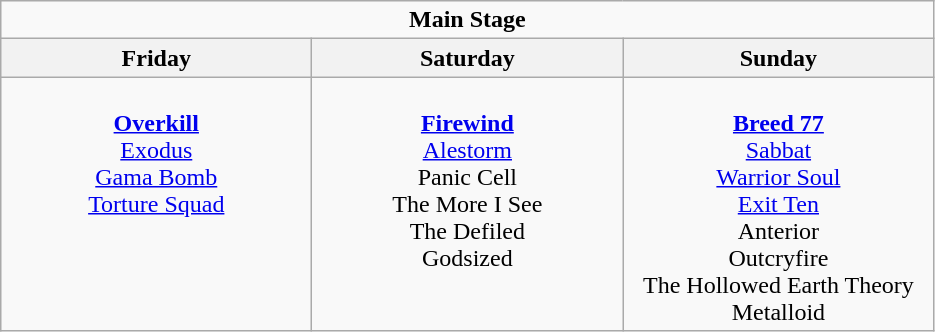<table class="wikitable">
<tr>
<td colspan="3" align="center"><strong>Main Stage</strong></td>
</tr>
<tr>
<th>Friday</th>
<th>Saturday</th>
<th>Sunday</th>
</tr>
<tr>
<td valign="top" align="center" width=200><br><strong><a href='#'>Overkill</a></strong><br>
<a href='#'>Exodus</a><br>
<a href='#'>Gama Bomb</a><br>
<a href='#'>Torture Squad</a></td>
<td valign="top" align="center" width=200><br><strong><a href='#'>Firewind</a></strong><br>
<a href='#'>Alestorm</a><br>
Panic Cell<br>
The More I See<br>
The Defiled<br>
Godsized</td>
<td valign="top" align="center" width=200><br><strong><a href='#'>Breed 77</a></strong><br>
<a href='#'>Sabbat</a><br>
<a href='#'>Warrior Soul</a><br>
<a href='#'>Exit Ten</a><br>
Anterior<br>
Outcryfire<br>
The Hollowed Earth Theory<br>
Metalloid</td>
</tr>
</table>
